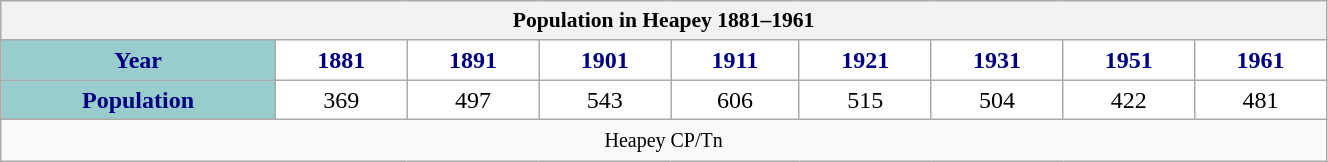<table class="wikitable" style="width:70%; border:0; text-align:center; line-height:120%;">
<tr>
<th colspan="12" style="text-align:center;font-size:90%;">Population in Heapey 1881–1961</th>
</tr>
<tr>
<th style="background:#9cc; color:navy; height:17px;">Year</th>
<th style="background:#fff; color:navy;">1881</th>
<th style="background:#fff; color:navy;">1891</th>
<th style="background:#fff; color:navy;">1901</th>
<th style="background:#fff; color:navy;">1911</th>
<th style="background:#fff; color:navy;">1921</th>
<th style="background:#fff; color:navy;">1931</th>
<th style="background:#fff; color:navy;">1951</th>
<th style="background:#fff; color:navy;">1961</th>
</tr>
<tr style="text-align:center;">
<th style="background:#9cc; color:navy; height:17px;">Population</th>
<td style="background:#fff; color:black;">369</td>
<td style="background:#fff; color:black;">497</td>
<td style="background:#fff; color:black;">543</td>
<td style="background:#fff; color:black;">606</td>
<td style="background:#fff; color:black;">515</td>
<td style="background:#fff; color:black;">504</td>
<td style="background:#fff; color:black;">422</td>
<td style="background:#fff; color:black;">481</td>
</tr>
<tr>
<td colspan="12" style="text-align:center;"><small>Heapey CP/Tn</small></td>
</tr>
</table>
